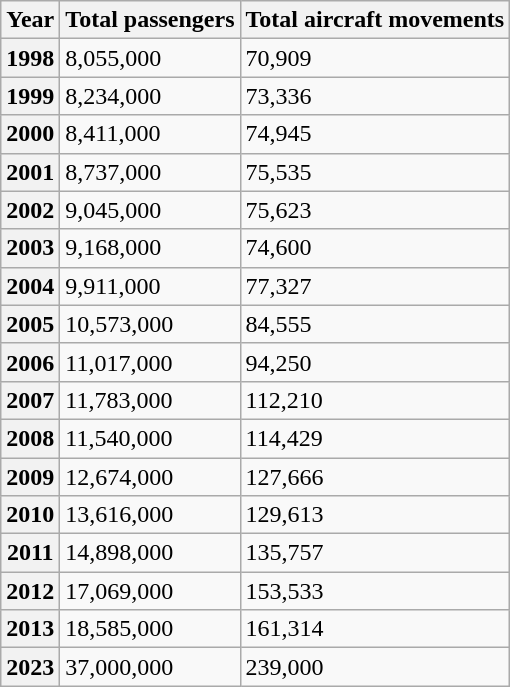<table class="wikitable">
<tr>
<th>Year</th>
<th>Total passengers</th>
<th>Total aircraft movements</th>
</tr>
<tr>
<th>1998</th>
<td>8,055,000</td>
<td>70,909</td>
</tr>
<tr>
<th>1999</th>
<td>8,234,000</td>
<td>73,336</td>
</tr>
<tr>
<th>2000</th>
<td>8,411,000</td>
<td>74,945</td>
</tr>
<tr>
<th>2001</th>
<td>8,737,000</td>
<td>75,535</td>
</tr>
<tr>
<th>2002</th>
<td>9,045,000</td>
<td>75,623</td>
</tr>
<tr>
<th>2003</th>
<td>9,168,000</td>
<td>74,600</td>
</tr>
<tr>
<th>2004</th>
<td>9,911,000</td>
<td>77,327</td>
</tr>
<tr>
<th>2005</th>
<td>10,573,000</td>
<td>84,555</td>
</tr>
<tr>
<th>2006</th>
<td>11,017,000</td>
<td>94,250</td>
</tr>
<tr>
<th>2007</th>
<td>11,783,000</td>
<td>112,210</td>
</tr>
<tr>
<th>2008</th>
<td>11,540,000</td>
<td>114,429</td>
</tr>
<tr>
<th>2009</th>
<td>12,674,000</td>
<td>127,666</td>
</tr>
<tr>
<th>2010</th>
<td>13,616,000</td>
<td>129,613</td>
</tr>
<tr>
<th>2011</th>
<td>14,898,000</td>
<td>135,757</td>
</tr>
<tr>
<th>2012</th>
<td>17,069,000</td>
<td>153,533</td>
</tr>
<tr>
<th>2013</th>
<td>18,585,000</td>
<td>161,314</td>
</tr>
<tr>
<th>2023</th>
<td>37,000,000</td>
<td>239,000</td>
</tr>
</table>
